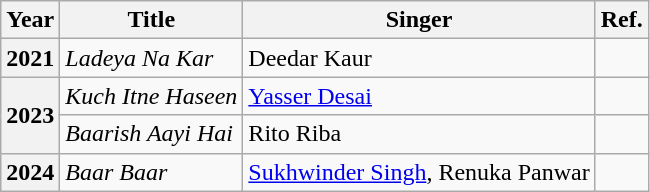<table class="wikitable plainrowheaders sortable">
<tr>
<th scope="col">Year</th>
<th scope="col">Title</th>
<th scope="col">Singer</th>
<th scope="col" class="unsortable">Ref.</th>
</tr>
<tr>
<th scope="row">2021</th>
<td><em>Ladeya Na Kar</em></td>
<td>Deedar Kaur</td>
<td></td>
</tr>
<tr>
<th rowspan="2" scope="row">2023</th>
<td><em>Kuch Itne Haseen</em></td>
<td><a href='#'>Yasser Desai</a></td>
<td></td>
</tr>
<tr>
<td><em>Baarish Aayi Hai</em></td>
<td>Rito Riba</td>
<td></td>
</tr>
<tr>
<th rowspan="3" scope="row">2024</th>
<td><em>Baar Baar</em></td>
<td><a href='#'>Sukhwinder Singh</a>, Renuka Panwar</td>
<td></td>
</tr>
</table>
